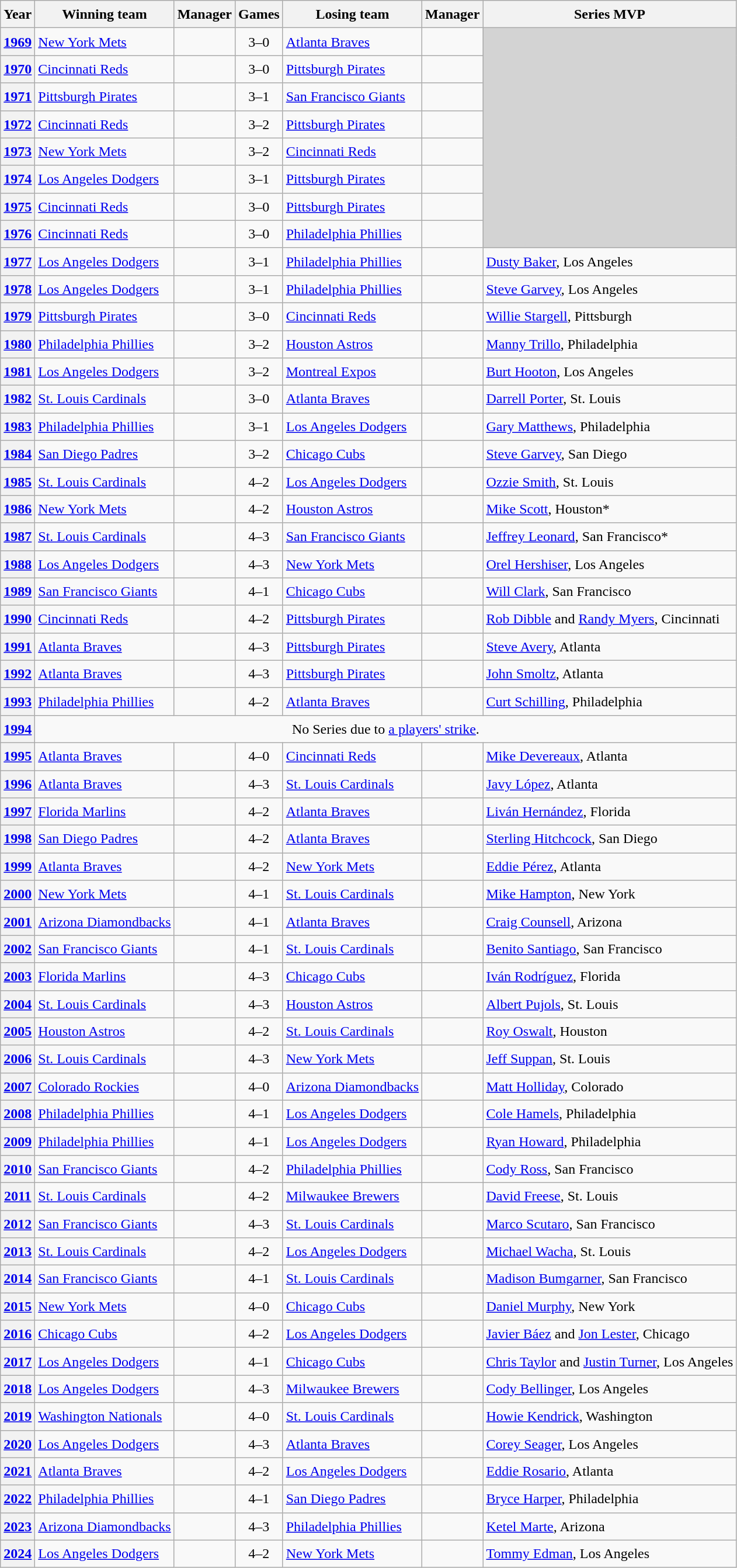<table class="wikitable sortable plainrowheaders" style="font-size:1.00em; line-height:1.5em;">
<tr>
<th scope="col">Year</th>
<th scope="col">Winning team</th>
<th scope="col">Manager</th>
<th scope="col" class="unsortable">Games</th>
<th scope="col">Losing team</th>
<th scope="col">Manager</th>
<th scope="col">Series MVP</th>
</tr>
<tr>
<th scope="row" style="text-align:center"><a href='#'>1969</a></th>
<td><a href='#'>New York Mets</a></td>
<td></td>
<td align="center">3–0</td>
<td><a href='#'>Atlanta Braves</a></td>
<td></td>
<td rowspan="8" bgcolor=lightgray> </td>
</tr>
<tr>
<th scope="row" style="text-align:center"><a href='#'>1970</a></th>
<td><a href='#'>Cincinnati Reds</a></td>
<td></td>
<td align="center">3–0</td>
<td><a href='#'>Pittsburgh Pirates</a></td>
<td></td>
</tr>
<tr>
<th scope="row" style="text-align:center"><a href='#'>1971</a></th>
<td><a href='#'>Pittsburgh Pirates</a></td>
<td></td>
<td align="center">3–1</td>
<td><a href='#'>San Francisco Giants</a></td>
<td></td>
</tr>
<tr>
<th scope="row" style="text-align:center"><a href='#'>1972</a></th>
<td><a href='#'>Cincinnati Reds</a></td>
<td></td>
<td align="center">3–2</td>
<td><a href='#'>Pittsburgh Pirates</a></td>
<td></td>
</tr>
<tr>
<th scope="row" style="text-align:center"><a href='#'>1973</a></th>
<td><a href='#'>New York Mets</a></td>
<td></td>
<td align="center">3–2</td>
<td><a href='#'>Cincinnati Reds</a></td>
<td></td>
</tr>
<tr>
<th scope="row" style="text-align:center"><a href='#'>1974</a></th>
<td><a href='#'>Los Angeles Dodgers</a></td>
<td></td>
<td align="center">3–1</td>
<td><a href='#'>Pittsburgh Pirates</a></td>
<td></td>
</tr>
<tr>
<th scope="row" style="text-align:center"><a href='#'>1975</a></th>
<td><a href='#'>Cincinnati Reds</a></td>
<td></td>
<td align="center">3–0</td>
<td><a href='#'>Pittsburgh Pirates</a></td>
<td></td>
</tr>
<tr>
<th scope="row" style="text-align:center"><a href='#'>1976</a></th>
<td><a href='#'>Cincinnati Reds</a></td>
<td></td>
<td align="center">3–0</td>
<td><a href='#'>Philadelphia Phillies</a></td>
<td></td>
</tr>
<tr>
<th scope="row" style="text-align:center"><a href='#'>1977</a></th>
<td><a href='#'>Los Angeles Dodgers</a></td>
<td></td>
<td align="center">3–1</td>
<td><a href='#'>Philadelphia Phillies</a></td>
<td></td>
<td><a href='#'>Dusty Baker</a>, Los Angeles</td>
</tr>
<tr>
<th scope="row" style="text-align:center"><a href='#'>1978</a></th>
<td><a href='#'>Los Angeles Dodgers</a></td>
<td></td>
<td align="center">3–1</td>
<td><a href='#'>Philadelphia Phillies</a></td>
<td></td>
<td><a href='#'>Steve Garvey</a>, Los Angeles</td>
</tr>
<tr>
<th scope="row" style="text-align:center"><a href='#'>1979</a></th>
<td><a href='#'>Pittsburgh Pirates</a></td>
<td></td>
<td align="center">3–0</td>
<td><a href='#'>Cincinnati Reds</a></td>
<td></td>
<td><a href='#'>Willie Stargell</a>, Pittsburgh</td>
</tr>
<tr>
<th scope="row" style="text-align:center"><a href='#'>1980</a></th>
<td><a href='#'>Philadelphia Phillies</a></td>
<td></td>
<td align="center">3–2</td>
<td><a href='#'>Houston Astros</a></td>
<td></td>
<td><a href='#'>Manny Trillo</a>, Philadelphia</td>
</tr>
<tr>
<th scope="row" style="text-align:center"><a href='#'>1981</a></th>
<td><a href='#'>Los Angeles Dodgers</a></td>
<td></td>
<td align="center">3–2</td>
<td><a href='#'>Montreal Expos</a></td>
<td></td>
<td><a href='#'>Burt Hooton</a>, Los Angeles</td>
</tr>
<tr>
<th scope="row" style="text-align:center"><a href='#'>1982</a></th>
<td><a href='#'>St. Louis Cardinals</a></td>
<td></td>
<td align="center">3–0</td>
<td><a href='#'>Atlanta Braves</a></td>
<td></td>
<td><a href='#'>Darrell Porter</a>, St. Louis</td>
</tr>
<tr>
<th scope="row" style="text-align:center"><a href='#'>1983</a></th>
<td><a href='#'>Philadelphia Phillies</a></td>
<td></td>
<td align="center">3–1</td>
<td><a href='#'>Los Angeles Dodgers</a></td>
<td></td>
<td><a href='#'>Gary Matthews</a>, Philadelphia</td>
</tr>
<tr>
<th scope="row" style="text-align:center"><a href='#'>1984</a></th>
<td><a href='#'>San Diego Padres</a></td>
<td></td>
<td align="center">3–2</td>
<td><a href='#'>Chicago Cubs</a></td>
<td></td>
<td><a href='#'>Steve Garvey</a>, San Diego</td>
</tr>
<tr>
<th scope="row" style="text-align:center"><a href='#'>1985</a></th>
<td><a href='#'>St. Louis Cardinals</a></td>
<td></td>
<td align="center">4–2</td>
<td><a href='#'>Los Angeles Dodgers</a></td>
<td></td>
<td><a href='#'>Ozzie Smith</a>, St. Louis</td>
</tr>
<tr>
<th scope="row" style="text-align:center"><a href='#'>1986</a></th>
<td><a href='#'>New York Mets</a></td>
<td></td>
<td align="center">4–2</td>
<td><a href='#'>Houston Astros</a></td>
<td></td>
<td><a href='#'>Mike Scott</a>, Houston*</td>
</tr>
<tr>
<th scope="row" style="text-align:center"><a href='#'>1987</a></th>
<td><a href='#'>St. Louis Cardinals</a></td>
<td></td>
<td align="center">4–3</td>
<td><a href='#'>San Francisco Giants</a></td>
<td></td>
<td><a href='#'>Jeffrey Leonard</a>, San Francisco*</td>
</tr>
<tr>
<th scope="row" style="text-align:center"><a href='#'>1988</a></th>
<td><a href='#'>Los Angeles Dodgers</a></td>
<td></td>
<td align="center">4–3</td>
<td><a href='#'>New York Mets</a></td>
<td></td>
<td><a href='#'>Orel Hershiser</a>, Los Angeles</td>
</tr>
<tr>
<th scope="row" style="text-align:center"><a href='#'>1989</a></th>
<td><a href='#'>San Francisco Giants</a></td>
<td></td>
<td align="center">4–1</td>
<td><a href='#'>Chicago Cubs</a></td>
<td></td>
<td><a href='#'>Will Clark</a>, San Francisco</td>
</tr>
<tr>
<th scope="row" style="text-align:center"><a href='#'>1990</a></th>
<td><a href='#'>Cincinnati Reds</a></td>
<td></td>
<td align="center">4–2</td>
<td><a href='#'>Pittsburgh Pirates</a></td>
<td></td>
<td><a href='#'>Rob Dibble</a> and <a href='#'>Randy Myers</a>, Cincinnati</td>
</tr>
<tr>
<th scope="row" style="text-align:center"><a href='#'>1991</a></th>
<td><a href='#'>Atlanta Braves</a></td>
<td></td>
<td align="center">4–3</td>
<td><a href='#'>Pittsburgh Pirates</a></td>
<td></td>
<td><a href='#'>Steve Avery</a>, Atlanta</td>
</tr>
<tr>
<th scope="row" style="text-align:center"><a href='#'>1992</a></th>
<td><a href='#'>Atlanta Braves</a></td>
<td></td>
<td align="center">4–3</td>
<td><a href='#'>Pittsburgh Pirates</a></td>
<td></td>
<td><a href='#'>John Smoltz</a>, Atlanta</td>
</tr>
<tr>
<th scope="row" style="text-align:center"><a href='#'>1993</a></th>
<td><a href='#'>Philadelphia Phillies</a></td>
<td></td>
<td align="center">4–2</td>
<td><a href='#'>Atlanta Braves</a></td>
<td></td>
<td><a href='#'>Curt Schilling</a>, Philadelphia</td>
</tr>
<tr>
<th scope="row" style="text-align:center"><a href='#'>1994</a></th>
<td colspan="6" align="center">No Series due to <a href='#'>a players' strike</a>.</td>
</tr>
<tr>
<th scope="row" style="text-align:center"><a href='#'>1995</a></th>
<td><a href='#'>Atlanta Braves</a></td>
<td></td>
<td align="center">4–0</td>
<td><a href='#'>Cincinnati Reds</a></td>
<td></td>
<td><a href='#'>Mike Devereaux</a>, Atlanta</td>
</tr>
<tr>
<th scope="row" style="text-align:center"><a href='#'>1996</a></th>
<td><a href='#'>Atlanta Braves</a></td>
<td></td>
<td align="center">4–3</td>
<td><a href='#'>St. Louis Cardinals</a></td>
<td></td>
<td><a href='#'>Javy López</a>, Atlanta</td>
</tr>
<tr>
<th scope="row" style="text-align:center"><a href='#'>1997</a></th>
<td><a href='#'>Florida Marlins</a></td>
<td></td>
<td align="center">4–2</td>
<td><a href='#'>Atlanta Braves</a></td>
<td></td>
<td><a href='#'>Liván Hernández</a>, Florida</td>
</tr>
<tr>
<th scope="row" style="text-align:center"><a href='#'>1998</a></th>
<td><a href='#'>San Diego Padres</a></td>
<td></td>
<td align="center">4–2</td>
<td><a href='#'>Atlanta Braves</a></td>
<td></td>
<td><a href='#'>Sterling Hitchcock</a>, San Diego</td>
</tr>
<tr>
<th scope="row" style="text-align:center"><a href='#'>1999</a></th>
<td><a href='#'>Atlanta Braves</a></td>
<td></td>
<td align="center">4–2</td>
<td><a href='#'>New York Mets</a></td>
<td></td>
<td><a href='#'>Eddie Pérez</a>, Atlanta</td>
</tr>
<tr>
<th scope="row" style="text-align:center"><a href='#'>2000</a></th>
<td><a href='#'>New York Mets</a></td>
<td></td>
<td align="center">4–1</td>
<td><a href='#'>St. Louis Cardinals</a></td>
<td></td>
<td><a href='#'>Mike Hampton</a>, New York</td>
</tr>
<tr>
<th scope="row" style="text-align:center"><a href='#'>2001</a></th>
<td><a href='#'>Arizona Diamondbacks</a></td>
<td></td>
<td align="center">4–1</td>
<td><a href='#'>Atlanta Braves</a></td>
<td></td>
<td><a href='#'>Craig Counsell</a>, Arizona</td>
</tr>
<tr>
<th scope="row" style="text-align:center"><a href='#'>2002</a></th>
<td><a href='#'>San Francisco Giants</a></td>
<td></td>
<td align="center">4–1</td>
<td><a href='#'>St. Louis Cardinals</a></td>
<td></td>
<td><a href='#'>Benito Santiago</a>, San Francisco</td>
</tr>
<tr>
<th scope="row" style="text-align:center"><a href='#'>2003</a></th>
<td><a href='#'>Florida Marlins</a></td>
<td></td>
<td align="center">4–3</td>
<td><a href='#'>Chicago Cubs</a></td>
<td></td>
<td><a href='#'>Iván Rodríguez</a>, Florida</td>
</tr>
<tr>
<th scope="row" style="text-align:center"><a href='#'>2004</a></th>
<td><a href='#'>St. Louis Cardinals</a></td>
<td></td>
<td align="center">4–3</td>
<td><a href='#'>Houston Astros</a></td>
<td></td>
<td><a href='#'>Albert Pujols</a>, St. Louis</td>
</tr>
<tr>
<th scope="row" style="text-align:center"><a href='#'>2005</a></th>
<td><a href='#'>Houston Astros</a></td>
<td></td>
<td align="center">4–2</td>
<td><a href='#'>St. Louis Cardinals</a></td>
<td></td>
<td><a href='#'>Roy Oswalt</a>, Houston</td>
</tr>
<tr>
<th scope="row" style="text-align:center"><a href='#'>2006</a></th>
<td><a href='#'>St. Louis Cardinals</a></td>
<td></td>
<td align="center">4–3</td>
<td><a href='#'>New York Mets</a></td>
<td></td>
<td><a href='#'>Jeff Suppan</a>, St. Louis</td>
</tr>
<tr>
<th scope="row" style="text-align:center"><a href='#'>2007</a></th>
<td><a href='#'>Colorado Rockies</a></td>
<td></td>
<td align="center">4–0</td>
<td><a href='#'>Arizona Diamondbacks</a></td>
<td></td>
<td><a href='#'>Matt Holliday</a>, Colorado</td>
</tr>
<tr>
<th scope="row" style="text-align:center"><a href='#'>2008</a></th>
<td><a href='#'>Philadelphia Phillies</a></td>
<td></td>
<td align="center">4–1</td>
<td><a href='#'>Los Angeles Dodgers</a></td>
<td></td>
<td><a href='#'>Cole Hamels</a>, Philadelphia</td>
</tr>
<tr>
<th scope="row" style="text-align:center"><a href='#'>2009</a></th>
<td><a href='#'>Philadelphia Phillies</a></td>
<td></td>
<td align="center">4–1</td>
<td><a href='#'>Los Angeles Dodgers</a></td>
<td></td>
<td><a href='#'>Ryan Howard</a>, Philadelphia</td>
</tr>
<tr>
<th scope="row" style="text-align:center"><a href='#'>2010</a></th>
<td><a href='#'>San Francisco Giants</a></td>
<td></td>
<td align="center">4–2</td>
<td><a href='#'>Philadelphia Phillies</a></td>
<td></td>
<td><a href='#'>Cody Ross</a>, San Francisco</td>
</tr>
<tr>
<th scope="row" style="text-align:center"><a href='#'>2011</a></th>
<td><a href='#'>St. Louis Cardinals</a></td>
<td></td>
<td align="center">4–2</td>
<td><a href='#'>Milwaukee Brewers</a></td>
<td></td>
<td><a href='#'>David Freese</a>, St. Louis</td>
</tr>
<tr>
<th scope="row" style="text-align:center"><a href='#'>2012</a></th>
<td><a href='#'>San Francisco Giants</a></td>
<td></td>
<td align="center">4–3</td>
<td><a href='#'>St. Louis Cardinals</a></td>
<td></td>
<td><a href='#'>Marco Scutaro</a>, San Francisco</td>
</tr>
<tr>
<th scope="row" style="text-align:center"><a href='#'>2013</a></th>
<td><a href='#'>St. Louis Cardinals</a></td>
<td></td>
<td align="center">4–2</td>
<td><a href='#'>Los Angeles Dodgers</a></td>
<td></td>
<td><a href='#'>Michael Wacha</a>, St. Louis</td>
</tr>
<tr>
<th scope="row" style="text-align:center"><a href='#'>2014</a></th>
<td><a href='#'>San Francisco Giants</a></td>
<td></td>
<td align="center">4–1</td>
<td><a href='#'>St. Louis Cardinals</a></td>
<td></td>
<td><a href='#'>Madison Bumgarner</a>, San Francisco</td>
</tr>
<tr>
<th scope="row" style="text-align:center"><a href='#'>2015</a></th>
<td><a href='#'>New York Mets</a></td>
<td></td>
<td align="center">4–0</td>
<td><a href='#'>Chicago Cubs</a></td>
<td></td>
<td><a href='#'>Daniel Murphy</a>, New York</td>
</tr>
<tr>
<th scope="row" style="text-align:center"><a href='#'>2016</a></th>
<td><a href='#'>Chicago Cubs</a></td>
<td></td>
<td align="center">4–2</td>
<td><a href='#'>Los Angeles Dodgers</a></td>
<td></td>
<td><a href='#'>Javier Báez</a> and <a href='#'>Jon Lester</a>, Chicago</td>
</tr>
<tr>
<th scope="row" style="text-align:center"><a href='#'>2017</a></th>
<td><a href='#'>Los Angeles Dodgers</a></td>
<td></td>
<td align="center">4–1</td>
<td><a href='#'>Chicago Cubs</a></td>
<td></td>
<td><a href='#'>Chris Taylor</a> and <a href='#'>Justin Turner</a>, Los Angeles</td>
</tr>
<tr>
<th scope="row" style="text-align:center"><a href='#'>2018</a></th>
<td><a href='#'>Los Angeles Dodgers</a></td>
<td></td>
<td align="center">4–3</td>
<td><a href='#'>Milwaukee Brewers</a></td>
<td></td>
<td><a href='#'>Cody Bellinger</a>, Los Angeles</td>
</tr>
<tr>
<th scope="row" style="text-align:center"><a href='#'>2019</a></th>
<td><a href='#'>Washington Nationals</a></td>
<td></td>
<td align="center">4–0</td>
<td><a href='#'>St. Louis Cardinals</a></td>
<td></td>
<td><a href='#'>Howie Kendrick</a>, Washington</td>
</tr>
<tr>
<th scope="row" style="text-align:center"><a href='#'>2020</a></th>
<td><a href='#'>Los Angeles Dodgers</a></td>
<td></td>
<td align="center">4–3</td>
<td><a href='#'>Atlanta Braves</a></td>
<td></td>
<td><a href='#'>Corey Seager</a>, Los Angeles</td>
</tr>
<tr>
<th scope="row" style="text-align:center"><a href='#'>2021</a></th>
<td><a href='#'>Atlanta Braves</a></td>
<td></td>
<td align="center">4–2</td>
<td><a href='#'>Los Angeles Dodgers</a></td>
<td></td>
<td><a href='#'>Eddie Rosario</a>, Atlanta</td>
</tr>
<tr>
<th scope="row" style="text-align:center"><a href='#'>2022</a></th>
<td><a href='#'>Philadelphia Phillies</a></td>
<td></td>
<td align="center">4–1</td>
<td><a href='#'>San Diego Padres</a></td>
<td></td>
<td><a href='#'>Bryce Harper</a>, Philadelphia</td>
</tr>
<tr>
<th scope="row" style="text-align:center"><a href='#'>2023</a></th>
<td><a href='#'>Arizona Diamondbacks</a></td>
<td></td>
<td align=center>4–3</td>
<td><a href='#'>Philadelphia Phillies</a></td>
<td></td>
<td><a href='#'>Ketel Marte</a>, Arizona</td>
</tr>
<tr>
<th scope="row" style="text-align:center"><a href='#'>2024</a></th>
<td><a href='#'>Los Angeles Dodgers</a></td>
<td></td>
<td align=center>4–2</td>
<td><a href='#'>New York Mets</a></td>
<td></td>
<td><a href='#'>Tommy Edman</a>, Los Angeles</td>
</tr>
</table>
